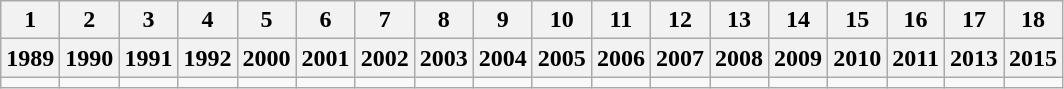<table class="wikitable">
<tr align="center">
<th>1</th>
<th>2</th>
<th>3</th>
<th>4</th>
<th>5</th>
<th>6</th>
<th>7</th>
<th>8</th>
<th>9</th>
<th>10</th>
<th>11</th>
<th>12</th>
<th>13</th>
<th>14</th>
<th>15</th>
<th>16</th>
<th>17</th>
<th>18</th>
</tr>
<tr align="center">
<th>1989</th>
<th>1990</th>
<th>1991</th>
<th>1992</th>
<th>2000</th>
<th>2001</th>
<th>2002</th>
<th>2003</th>
<th>2004</th>
<th>2005</th>
<th>2006</th>
<th>2007</th>
<th>2008</th>
<th>2009</th>
<th>2010</th>
<th>2011</th>
<th>2013</th>
<th>2015</th>
</tr>
<tr align="center">
<td></td>
<td></td>
<td></td>
<td></td>
<td></td>
<td></td>
<td></td>
<td></td>
<td></td>
<td></td>
<td></td>
<td></td>
<td></td>
<td></td>
<td></td>
<td></td>
<td></td>
<td></td>
</tr>
</table>
